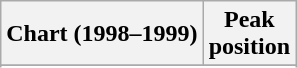<table class="wikitable sortable">
<tr>
<th align="left">Chart (1998–1999)</th>
<th align="center">Peak<br>position</th>
</tr>
<tr>
</tr>
<tr>
</tr>
<tr>
</tr>
</table>
